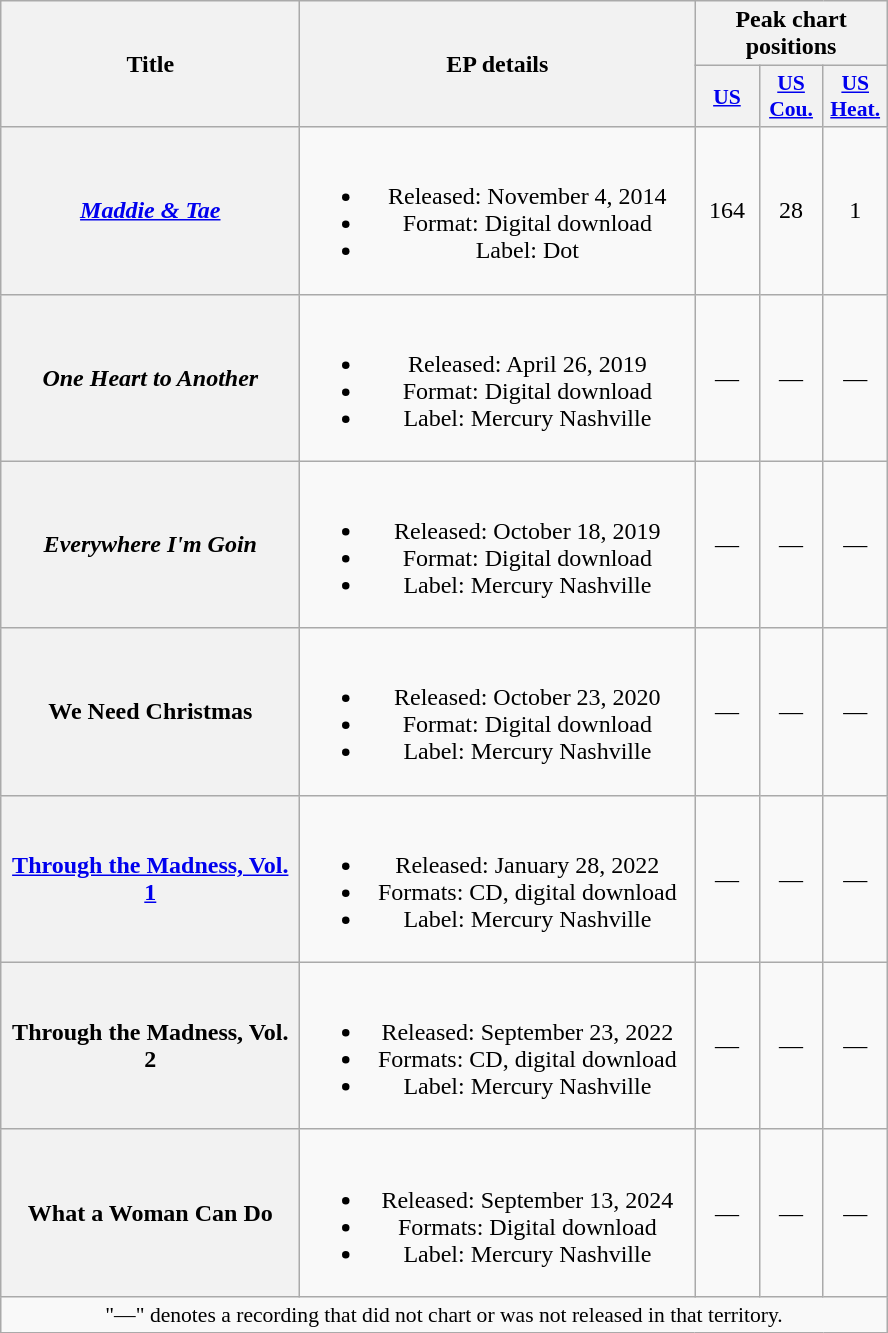<table class="wikitable plainrowheaders" style="text-align:center;">
<tr>
<th scope="col" rowspan="2" style="width:12em;">Title</th>
<th scope="col" rowspan="2" style="width:16em;">EP details</th>
<th scope="col" colspan="3">Peak chart positions</th>
</tr>
<tr>
<th scope="col" style="width:2.5em;font-size:90%;"><a href='#'>US</a><br></th>
<th scope="col" style="width:2.5em;font-size:90%;"><a href='#'>US<br>Cou.</a><br></th>
<th scope="col" style="width:2.5em;font-size:90%;"><a href='#'>US<br>Heat.</a><br></th>
</tr>
<tr>
<th scope="row"><em><a href='#'>Maddie & Tae</a></em></th>
<td><br><ul><li>Released: November 4, 2014</li><li>Format: Digital download</li><li>Label: Dot</li></ul></td>
<td>164</td>
<td>28</td>
<td>1</td>
</tr>
<tr>
<th scope="row"><em>One Heart to Another</em></th>
<td><br><ul><li>Released: April 26, 2019</li><li>Format: Digital download</li><li>Label: Mercury Nashville</li></ul></td>
<td>—</td>
<td>—</td>
<td>—</td>
</tr>
<tr>
<th scope="row"><em>Everywhere I'm Goin<strong></th>
<td><br><ul><li>Released: October 18, 2019</li><li>Format: Digital download</li><li>Label: Mercury Nashville</li></ul></td>
<td>—</td>
<td>—</td>
<td>—</td>
</tr>
<tr>
<th scope="row"></em>We Need Christmas<em></th>
<td><br><ul><li>Released: October 23, 2020</li><li>Format: Digital download</li><li>Label: Mercury Nashville</li></ul></td>
<td>—</td>
<td>—</td>
<td>—</td>
</tr>
<tr>
<th scope="row"></em><a href='#'>Through the Madness, Vol. 1</a><em></th>
<td><br><ul><li>Released: January 28, 2022</li><li>Formats: CD, digital download</li><li>Label: Mercury Nashville</li></ul></td>
<td>—</td>
<td>—</td>
<td>—</td>
</tr>
<tr>
<th scope="row"></em>Through the Madness, Vol. 2<em></th>
<td><br><ul><li>Released: September 23, 2022</li><li>Formats: CD, digital download</li><li>Label: Mercury Nashville</li></ul></td>
<td>—</td>
<td>—</td>
<td>—</td>
</tr>
<tr>
<th scope="row"></em>What a Woman Can Do<em></th>
<td><br><ul><li>Released: September 13, 2024</li><li>Formats: Digital download</li><li>Label: Mercury Nashville</li></ul></td>
<td>—</td>
<td>—</td>
<td>—</td>
</tr>
<tr>
<td colspan="5" style="font-size:90%">"—" denotes a recording that did not chart or was not released in that territory.</td>
</tr>
</table>
